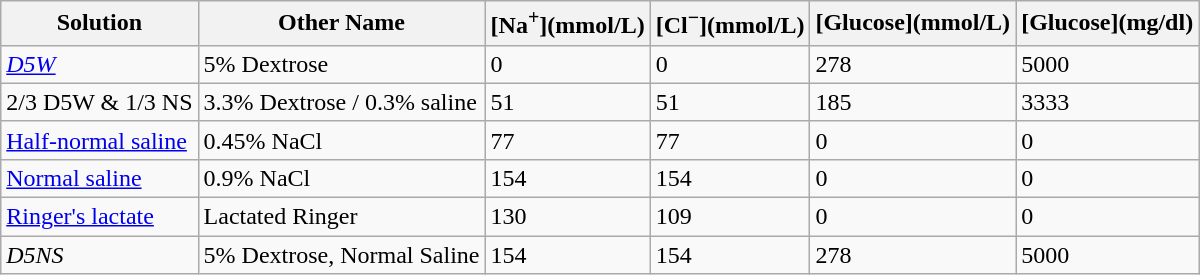<table class="wikitable">
<tr>
<th>Solution</th>
<th>Other Name</th>
<th>[Na<sup>+</sup>](mmol/L)</th>
<th>[Cl<sup>−</sup>](mmol/L)</th>
<th>[Glucose](mmol/L)</th>
<th>[Glucose](mg/dl)</th>
</tr>
<tr>
<td><em><a href='#'>D5W</a></em></td>
<td>5% Dextrose</td>
<td>0</td>
<td>0</td>
<td>278</td>
<td>5000</td>
</tr>
<tr>
<td>2/3 D5W & 1/3 NS</td>
<td>3.3% Dextrose / 0.3% saline</td>
<td>51</td>
<td>51</td>
<td>185</td>
<td>3333</td>
</tr>
<tr>
<td><a href='#'>Half-normal saline</a></td>
<td>0.45% NaCl</td>
<td>77</td>
<td>77</td>
<td>0</td>
<td>0</td>
</tr>
<tr>
<td><a href='#'>Normal saline</a></td>
<td>0.9% NaCl</td>
<td>154</td>
<td>154</td>
<td>0</td>
<td>0</td>
</tr>
<tr>
<td><a href='#'>Ringer's lactate</a></td>
<td>Lactated Ringer</td>
<td>130</td>
<td>109</td>
<td>0</td>
<td>0</td>
</tr>
<tr>
<td><em>D5NS</em></td>
<td>5% Dextrose, Normal Saline</td>
<td>154</td>
<td>154</td>
<td>278</td>
<td>5000</td>
</tr>
</table>
